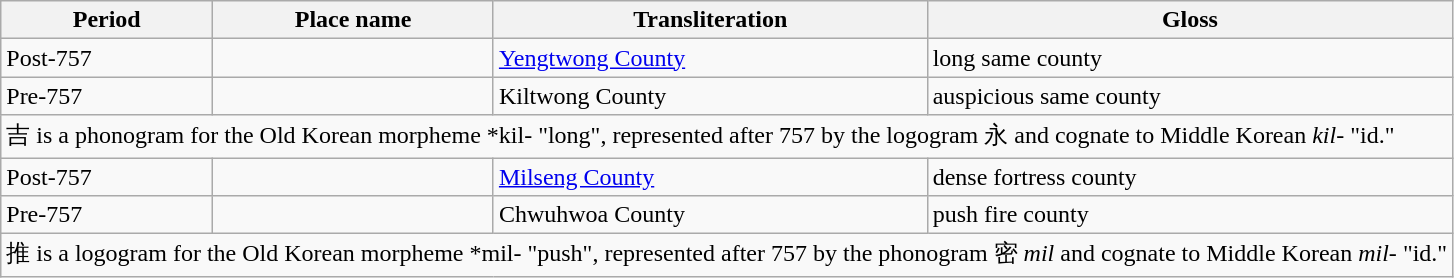<table class="wikitable">
<tr>
<th>Period</th>
<th>Place name</th>
<th>Transliteration</th>
<th>Gloss</th>
</tr>
<tr>
<td>Post-757</td>
<td></td>
<td><a href='#'>Yengtwong County</a></td>
<td>long same county</td>
</tr>
<tr>
<td>Pre-757</td>
<td></td>
<td>Kiltwong County</td>
<td>auspicious same county</td>
</tr>
<tr>
<td colspan="4">吉 is a phonogram for the Old Korean morpheme *kil- "long", represented after 757 by the logogram 永 and cognate to Middle Korean  <em>kil-</em> "id."</td>
</tr>
<tr>
<td>Post-757</td>
<td></td>
<td><a href='#'>Milseng County</a></td>
<td>dense fortress county</td>
</tr>
<tr>
<td>Pre-757</td>
<td></td>
<td>Chwuhwoa County</td>
<td>push fire county</td>
</tr>
<tr>
<td colspan="4">推 is a logogram for the Old Korean morpheme *mil- "push", represented after 757 by the phonogram 密 <em>mil</em> and cognate to Middle Korean  <em>mil-</em> "id."</td>
</tr>
</table>
